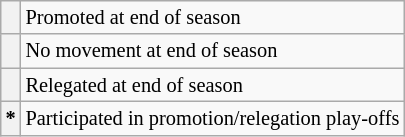<table class="wikitable" style="font-size:85%">
<tr>
<th></th>
<td>Promoted at end of season</td>
</tr>
<tr>
<th></th>
<td>No movement at end of season</td>
</tr>
<tr>
<th></th>
<td>Relegated at end of season</td>
</tr>
<tr>
<th>*</th>
<td>Participated in promotion/relegation play-offs</td>
</tr>
</table>
